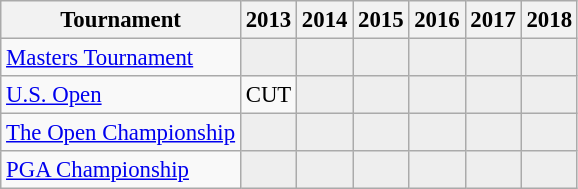<table class="wikitable" style="font-size:95%;text-align:center;">
<tr>
<th>Tournament</th>
<th>2013</th>
<th>2014</th>
<th>2015</th>
<th>2016</th>
<th>2017</th>
<th>2018</th>
</tr>
<tr>
<td align=left><a href='#'>Masters Tournament</a></td>
<td style="background:#eeeeee;"></td>
<td style="background:#eeeeee;"></td>
<td style="background:#eeeeee;"></td>
<td style="background:#eeeeee;"></td>
<td style="background:#eeeeee;"></td>
<td style="background:#eeeeee;"></td>
</tr>
<tr>
<td align=left><a href='#'>U.S. Open</a></td>
<td>CUT</td>
<td style="background:#eeeeee;"></td>
<td style="background:#eeeeee;"></td>
<td style="background:#eeeeee;"></td>
<td style="background:#eeeeee;"></td>
<td style="background:#eeeeee;"></td>
</tr>
<tr>
<td align=left><a href='#'>The Open Championship</a></td>
<td style="background:#eeeeee;"></td>
<td style="background:#eeeeee;"></td>
<td style="background:#eeeeee;"></td>
<td style="background:#eeeeee;"></td>
<td style="background:#eeeeee;"></td>
<td style="background:#eeeeee;"></td>
</tr>
<tr>
<td align=left><a href='#'>PGA Championship</a></td>
<td style="background:#eeeeee;"></td>
<td style="background:#eeeeee;"></td>
<td style="background:#eeeeee;"></td>
<td style="background:#eeeeee;"></td>
<td style="background:#eeeeee;"></td>
<td style="background:#eeeeee;"></td>
</tr>
</table>
